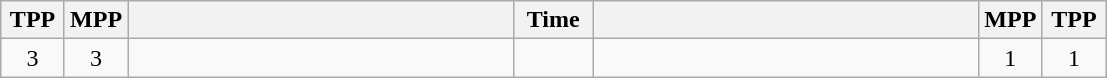<table class="wikitable" style="text-align: center;" |>
<tr>
<th width="35">TPP</th>
<th width="35">MPP</th>
<th width="250"></th>
<th width="45">Time</th>
<th width="250"></th>
<th width="35">MPP</th>
<th width="35">TPP</th>
</tr>
<tr>
<td>3</td>
<td>3</td>
<td style="text-align:left;"></td>
<td></td>
<td style="text-align:left;"><strong></strong></td>
<td>1</td>
<td>1</td>
</tr>
</table>
